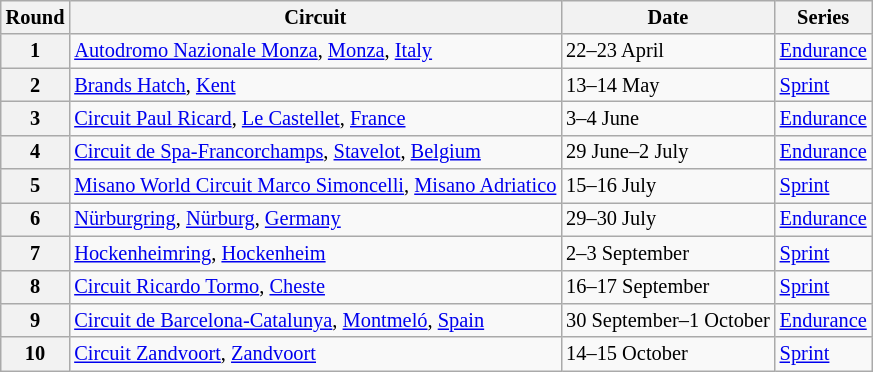<table class="wikitable" style="font-size:85%">
<tr>
<th>Round</th>
<th>Circuit</th>
<th>Date</th>
<th>Series</th>
</tr>
<tr>
<th>1</th>
<td> <a href='#'>Autodromo Nazionale Monza</a>, <a href='#'>Monza</a>, <a href='#'>Italy</a></td>
<td>22–23 April</td>
<td><a href='#'>Endurance</a></td>
</tr>
<tr>
<th>2</th>
<td> <a href='#'>Brands Hatch</a>, <a href='#'>Kent</a></td>
<td>13–14 May</td>
<td><a href='#'>Sprint</a></td>
</tr>
<tr>
<th>3</th>
<td> <a href='#'>Circuit Paul Ricard</a>, <a href='#'>Le Castellet</a>, <a href='#'>France</a></td>
<td>3–4 June</td>
<td><a href='#'>Endurance</a></td>
</tr>
<tr>
<th>4</th>
<td> <a href='#'>Circuit de Spa-Francorchamps</a>, <a href='#'>Stavelot</a>, <a href='#'>Belgium</a></td>
<td>29 June–2 July</td>
<td><a href='#'>Endurance</a></td>
</tr>
<tr>
<th>5</th>
<td> <a href='#'>Misano World Circuit Marco Simoncelli</a>, <a href='#'>Misano Adriatico</a></td>
<td>15–16 July</td>
<td><a href='#'>Sprint</a></td>
</tr>
<tr>
<th>6</th>
<td> <a href='#'>Nürburgring</a>, <a href='#'>Nürburg</a>, <a href='#'>Germany</a></td>
<td>29–30 July</td>
<td><a href='#'>Endurance</a></td>
</tr>
<tr>
<th>7</th>
<td> <a href='#'>Hockenheimring</a>, <a href='#'>Hockenheim</a></td>
<td>2–3 September</td>
<td><a href='#'>Sprint</a></td>
</tr>
<tr>
<th>8</th>
<td> <a href='#'>Circuit Ricardo Tormo</a>, <a href='#'>Cheste</a></td>
<td>16–17 September</td>
<td><a href='#'>Sprint</a></td>
</tr>
<tr>
<th>9</th>
<td> <a href='#'>Circuit de Barcelona-Catalunya</a>, <a href='#'>Montmeló</a>, <a href='#'>Spain</a></td>
<td>30 September–1 October</td>
<td><a href='#'>Endurance</a></td>
</tr>
<tr>
<th>10</th>
<td> <a href='#'>Circuit Zandvoort</a>, <a href='#'>Zandvoort</a></td>
<td>14–15 October</td>
<td><a href='#'>Sprint</a></td>
</tr>
</table>
